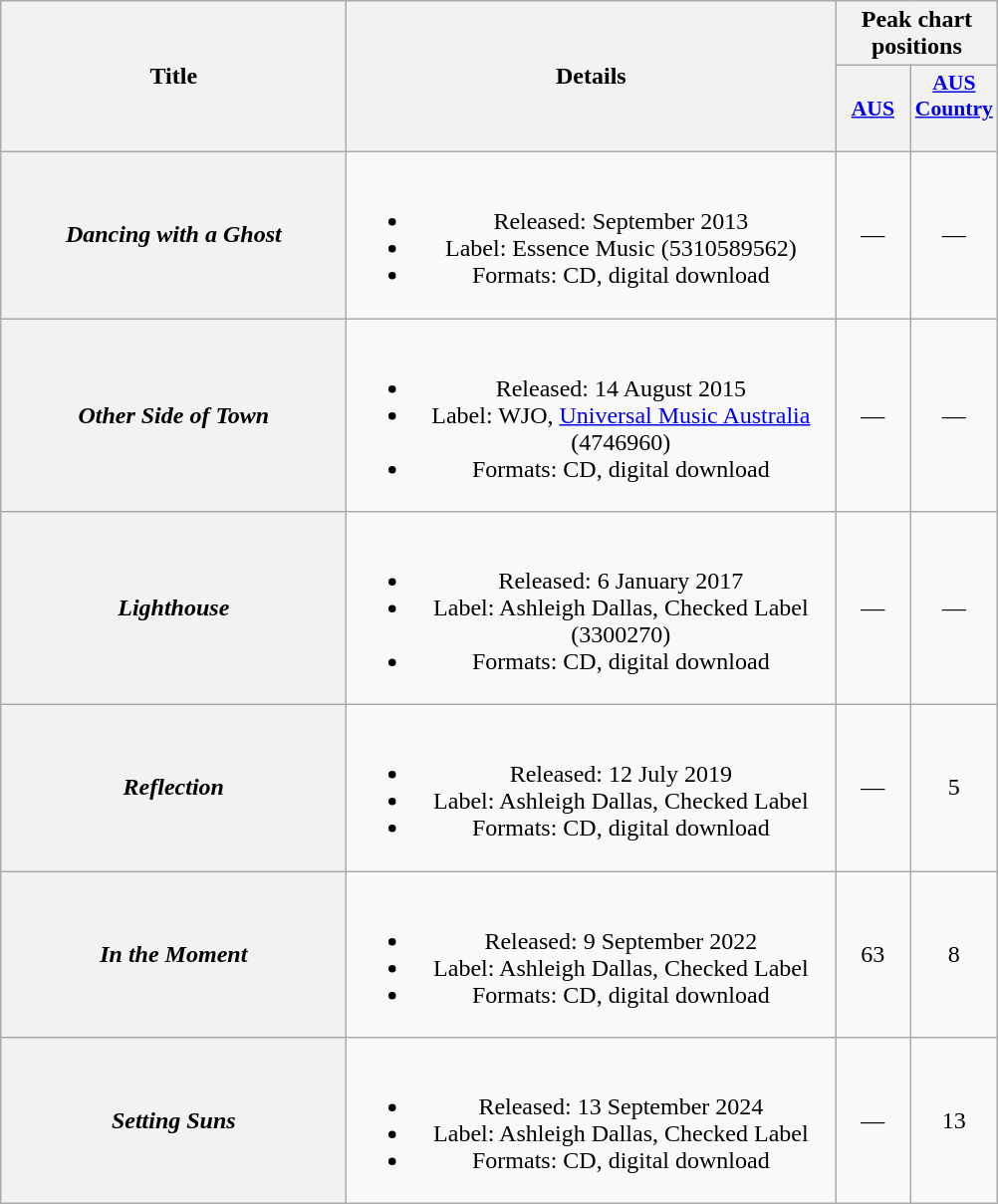<table class="wikitable plainrowheaders" style="text-align:center;">
<tr>
<th scope="col" rowspan="2" style="width:14em;">Title</th>
<th scope="col" rowspan="2" style="width:20em;">Details</th>
<th scope="col" colspan="2">Peak chart positions</th>
</tr>
<tr>
<th scope="col" style="width:3em;font-size:90%;"><a href='#'>AUS</a><br></th>
<th scope="col" style="width:3em;font-size:90%;"><a href='#'>AUS<br>Country</a><br><br></th>
</tr>
<tr>
<th scope="row"><em>Dancing with a Ghost</em></th>
<td><br><ul><li>Released: September 2013</li><li>Label: Essence Music (5310589562)</li><li>Formats: CD, digital download</li></ul></td>
<td>—</td>
<td>—</td>
</tr>
<tr>
<th scope="row"><em>Other Side of Town</em></th>
<td><br><ul><li>Released: 14 August 2015</li><li>Label: WJO, <a href='#'>Universal Music Australia</a> (4746960)</li><li>Formats: CD, digital download</li></ul></td>
<td>—</td>
<td>—</td>
</tr>
<tr>
<th scope="row"><em>Lighthouse</em></th>
<td><br><ul><li>Released: 6 January 2017</li><li>Label: Ashleigh Dallas, Checked Label (3300270)</li><li>Formats: CD, digital download</li></ul></td>
<td>—</td>
<td>—</td>
</tr>
<tr>
<th scope="row"><em>Reflection</em></th>
<td><br><ul><li>Released: 12 July 2019</li><li>Label: Ashleigh Dallas, Checked Label</li><li>Formats: CD, digital download</li></ul></td>
<td>—</td>
<td>5</td>
</tr>
<tr>
<th scope="row"><em>In the Moment</em></th>
<td><br><ul><li>Released: 9 September 2022</li><li>Label: Ashleigh Dallas, Checked Label</li><li>Formats: CD, digital download</li></ul></td>
<td>63</td>
<td>8</td>
</tr>
<tr>
<th scope="row"><em>Setting Suns</em></th>
<td><br><ul><li>Released: 13 September 2024</li><li>Label: Ashleigh Dallas, Checked Label</li><li>Formats: CD, digital download</li></ul></td>
<td>—</td>
<td>13</td>
</tr>
</table>
